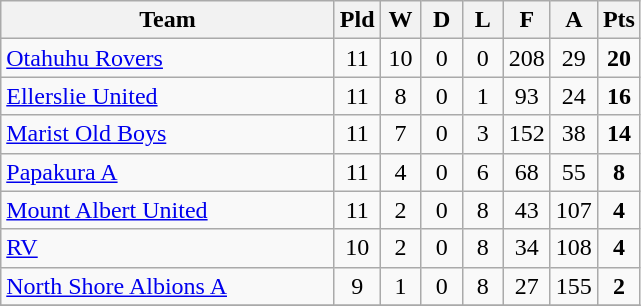<table class="wikitable" style="text-align:center;">
<tr>
<th width=215>Team</th>
<th width=20 abbr="Played">Pld</th>
<th width=20 abbr="Won">W</th>
<th width=20 abbr="Drawn">D</th>
<th width=20 abbr="Lost">L</th>
<th width=20 abbr="For">F</th>
<th width=20 abbr="Against">A</th>
<th width=20 abbr="Points">Pts</th>
</tr>
<tr>
<td style="text-align:left;"><a href='#'>Otahuhu Rovers</a></td>
<td>11</td>
<td>10</td>
<td>0</td>
<td>0</td>
<td>208</td>
<td>29</td>
<td><strong>20</strong></td>
</tr>
<tr>
<td style="text-align:left;"><a href='#'>Ellerslie United</a></td>
<td>11</td>
<td>8</td>
<td>0</td>
<td>1</td>
<td>93</td>
<td>24</td>
<td><strong>16</strong></td>
</tr>
<tr>
<td style="text-align:left;"><a href='#'>Marist Old Boys</a></td>
<td>11</td>
<td>7</td>
<td>0</td>
<td>3</td>
<td>152</td>
<td>38</td>
<td><strong>14</strong></td>
</tr>
<tr>
<td style="text-align:left;"><a href='#'>Papakura A</a></td>
<td>11</td>
<td>4</td>
<td>0</td>
<td>6</td>
<td>68</td>
<td>55</td>
<td><strong>8</strong></td>
</tr>
<tr>
<td style="text-align:left;"><a href='#'>Mount Albert United</a></td>
<td>11</td>
<td>2</td>
<td>0</td>
<td>8</td>
<td>43</td>
<td>107</td>
<td><strong>4</strong></td>
</tr>
<tr>
<td style="text-align:left;"><a href='#'>RV</a></td>
<td>10</td>
<td>2</td>
<td>0</td>
<td>8</td>
<td>34</td>
<td>108</td>
<td><strong>4</strong></td>
</tr>
<tr>
<td style="text-align:left;"><a href='#'>North Shore Albions A</a></td>
<td>9</td>
<td>1</td>
<td>0</td>
<td>8</td>
<td>27</td>
<td>155</td>
<td><strong>2</strong></td>
</tr>
<tr>
</tr>
</table>
